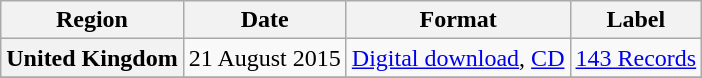<table class="wikitable sortable plainrowheaders">
<tr>
<th>Region</th>
<th>Date</th>
<th>Format</th>
<th>Label</th>
</tr>
<tr>
<th scope="row">United Kingdom</th>
<td>21 August 2015</td>
<td><a href='#'>Digital download</a>, <a href='#'>CD</a></td>
<td><a href='#'>143 Records</a></td>
</tr>
<tr>
</tr>
</table>
